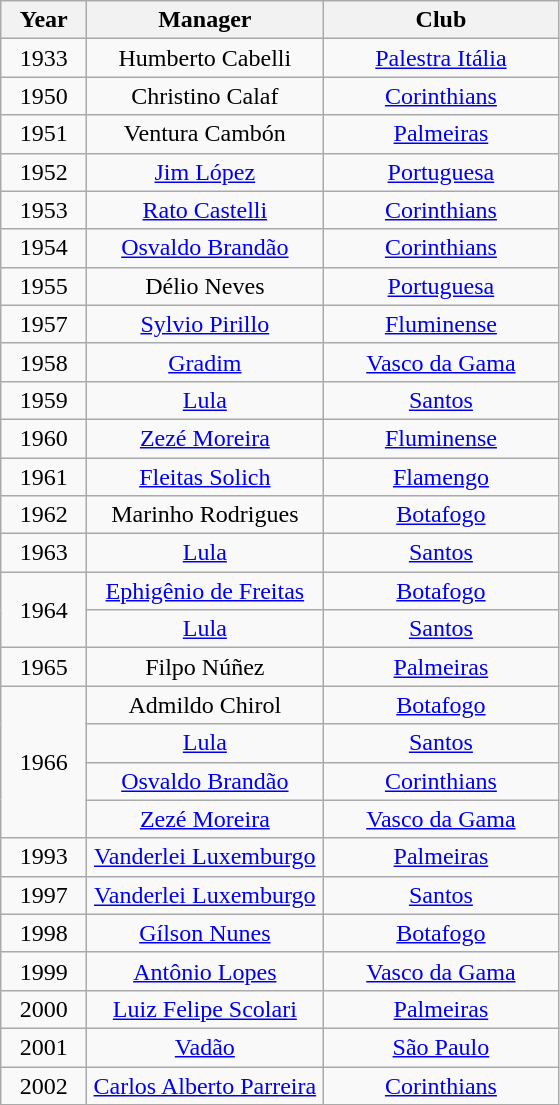<table class="wikitable sortable" style="text-align:center; margin-left:1em;">
<tr>
<th style="width:50px">Year</th>
<th style="width:150px">Manager</th>
<th style="width:150px">Club</th>
</tr>
<tr>
<td>1933</td>
<td>Humberto Cabelli</td>
<td><a href='#'>Palestra Itália</a></td>
</tr>
<tr>
<td>1950</td>
<td>Christino Calaf</td>
<td><a href='#'>Corinthians</a></td>
</tr>
<tr>
<td>1951</td>
<td> Ventura Cambón</td>
<td><a href='#'>Palmeiras</a></td>
</tr>
<tr>
<td>1952</td>
<td> <a href='#'>Jim López</a></td>
<td><a href='#'>Portuguesa</a></td>
</tr>
<tr>
<td>1953</td>
<td><a href='#'>Rato Castelli</a></td>
<td><a href='#'>Corinthians</a></td>
</tr>
<tr>
<td>1954</td>
<td><a href='#'>Osvaldo Brandão</a></td>
<td><a href='#'>Corinthians</a></td>
</tr>
<tr>
<td>1955</td>
<td>Délio Neves</td>
<td><a href='#'>Portuguesa</a></td>
</tr>
<tr>
<td>1957</td>
<td><a href='#'>Sylvio Pirillo</a></td>
<td><a href='#'>Fluminense</a></td>
</tr>
<tr>
<td>1958</td>
<td><a href='#'>Gradim</a></td>
<td><a href='#'>Vasco da Gama</a></td>
</tr>
<tr>
<td>1959</td>
<td><a href='#'>Lula</a></td>
<td><a href='#'>Santos</a></td>
</tr>
<tr>
<td>1960</td>
<td><a href='#'>Zezé Moreira</a></td>
<td><a href='#'>Fluminense</a></td>
</tr>
<tr>
<td>1961</td>
<td> <a href='#'>Fleitas Solich</a></td>
<td><a href='#'>Flamengo</a></td>
</tr>
<tr>
<td>1962</td>
<td>Marinho Rodrigues</td>
<td><a href='#'>Botafogo</a></td>
</tr>
<tr>
<td>1963</td>
<td><a href='#'>Lula</a></td>
<td><a href='#'>Santos</a></td>
</tr>
<tr>
<td rowspan=2>1964</td>
<td><a href='#'>Ephigênio de Freitas</a></td>
<td><a href='#'>Botafogo</a></td>
</tr>
<tr>
<td><a href='#'>Lula</a></td>
<td><a href='#'>Santos</a></td>
</tr>
<tr>
<td>1965</td>
<td> Filpo Núñez</td>
<td><a href='#'>Palmeiras</a></td>
</tr>
<tr>
<td rowspan=4>1966</td>
<td>Admildo Chirol</td>
<td><a href='#'>Botafogo</a></td>
</tr>
<tr>
<td><a href='#'>Lula</a></td>
<td><a href='#'>Santos</a></td>
</tr>
<tr>
<td><a href='#'>Osvaldo Brandão</a></td>
<td><a href='#'>Corinthians</a></td>
</tr>
<tr>
<td><a href='#'>Zezé Moreira</a></td>
<td><a href='#'>Vasco da Gama</a></td>
</tr>
<tr>
<td>1993</td>
<td><a href='#'>Vanderlei Luxemburgo</a></td>
<td><a href='#'>Palmeiras</a></td>
</tr>
<tr>
<td>1997</td>
<td><a href='#'>Vanderlei Luxemburgo</a></td>
<td><a href='#'>Santos</a></td>
</tr>
<tr>
<td>1998</td>
<td><a href='#'>Gílson Nunes</a></td>
<td><a href='#'>Botafogo</a></td>
</tr>
<tr>
<td>1999</td>
<td><a href='#'>Antônio Lopes</a></td>
<td><a href='#'>Vasco da Gama</a></td>
</tr>
<tr>
<td>2000</td>
<td><a href='#'>Luiz Felipe Scolari</a></td>
<td><a href='#'>Palmeiras</a></td>
</tr>
<tr>
<td>2001</td>
<td><a href='#'>Vadão</a></td>
<td><a href='#'>São Paulo</a></td>
</tr>
<tr>
<td>2002</td>
<td><a href='#'>Carlos Alberto Parreira</a></td>
<td><a href='#'>Corinthians</a></td>
</tr>
</table>
